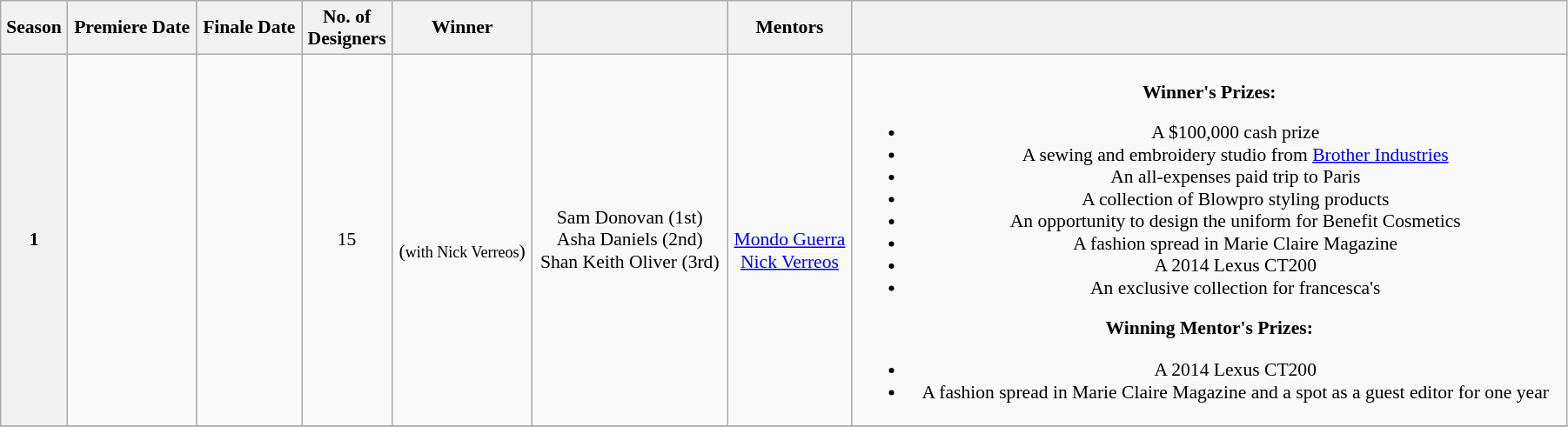<table class="wikitable" style="font-size:90%; width:95%; text-align:center">
<tr>
<th>Season</th>
<th>Premiere Date</th>
<th>Finale Date</th>
<th>No. of<br>Designers</th>
<th>Winner</th>
<th></th>
<th>Mentors</th>
<th></th>
</tr>
<tr>
<th><strong>1</strong></th>
<td></td>
<td></td>
<td>15</td>
<td><br>(<small>with Nick Verreos</small>)</td>
<td>Sam Donovan (1st)<br> Asha Daniels (2nd)<br> Shan Keith Oliver (3rd)</td>
<td><br><a href='#'>Mondo Guerra</a><br><a href='#'>Nick Verreos</a></td>
<td><br><strong>Winner's Prizes:</strong><ul><li>A $100,000 cash prize</li><li>A sewing and embroidery studio from <a href='#'>Brother Industries</a></li><li>An all-expenses paid trip to Paris</li><li>A collection of Blowpro styling products</li><li>An opportunity to design the uniform for Benefit Cosmetics</li><li>A fashion spread in Marie Claire Magazine</li><li>A 2014 Lexus CT200</li><li>An exclusive collection for francesca's</li></ul><strong>Winning Mentor's Prizes:</strong><ul><li>A 2014 Lexus CT200</li><li>A fashion spread in Marie Claire Magazine and a spot as a guest editor for one year</li></ul></td>
</tr>
<tr>
</tr>
</table>
